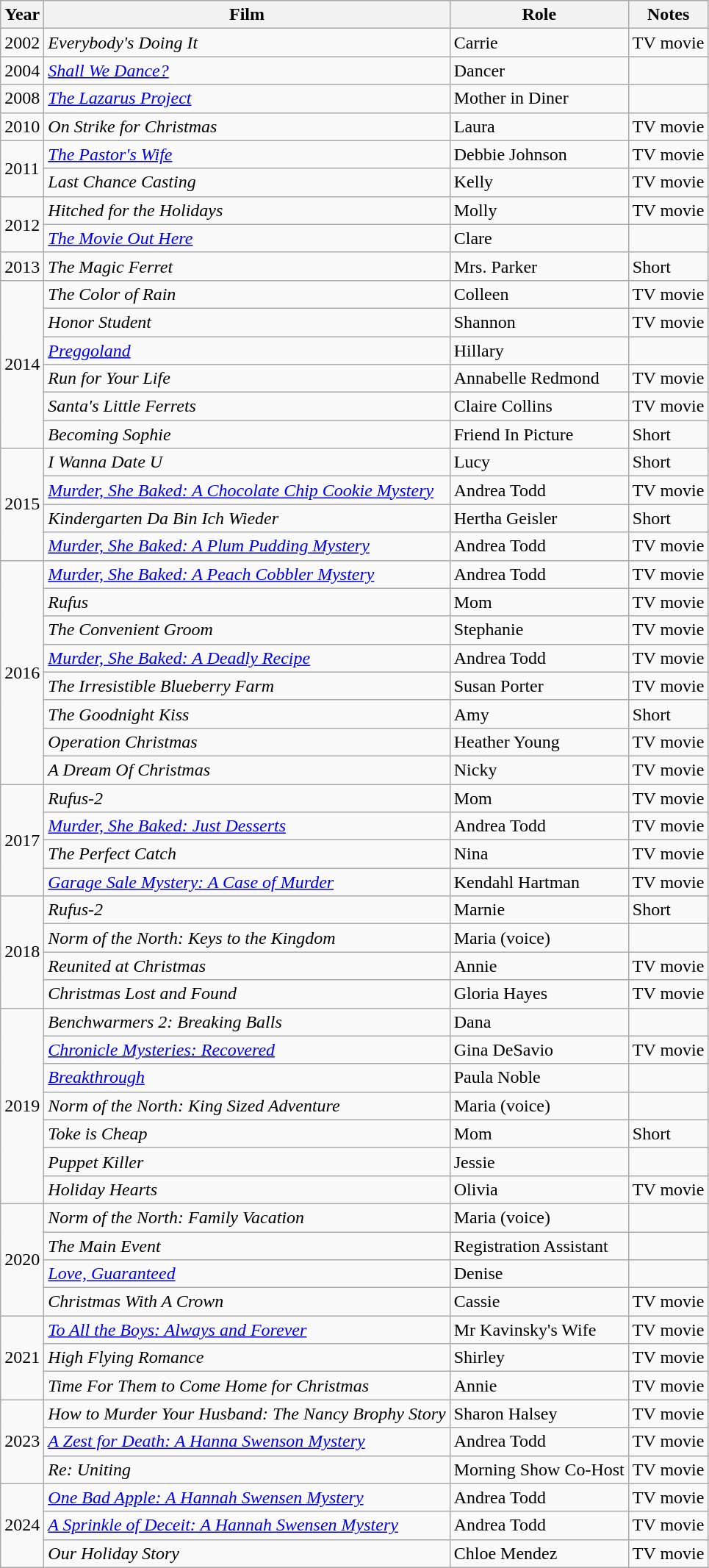<table class="wikitable">
<tr>
<th>Year</th>
<th>Film</th>
<th>Role</th>
<th>Notes</th>
</tr>
<tr>
<td>2002</td>
<td><em>Everybody's Doing It</em></td>
<td>Carrie</td>
<td>TV movie</td>
</tr>
<tr>
<td>2004</td>
<td><em><a href='#'>Shall We Dance?</a></em></td>
<td>Dancer</td>
<td></td>
</tr>
<tr>
<td>2008</td>
<td><em><a href='#'>The Lazarus Project</a></em></td>
<td>Mother in Diner</td>
<td></td>
</tr>
<tr>
<td>2010</td>
<td><em>On Strike for Christmas</em></td>
<td>Laura</td>
<td>TV movie</td>
</tr>
<tr>
<td rowspan="2">2011</td>
<td><em><a href='#'>The Pastor's Wife</a></em></td>
<td>Debbie Johnson</td>
<td>TV movie</td>
</tr>
<tr>
<td><em>Last Chance Casting</em></td>
<td>Kelly</td>
<td>TV movie</td>
</tr>
<tr>
<td rowspan="2">2012</td>
<td><em>Hitched for the Holidays</em></td>
<td>Molly</td>
<td>TV movie</td>
</tr>
<tr>
<td><em><a href='#'>The Movie Out Here</a></em></td>
<td>Clare</td>
<td></td>
</tr>
<tr>
<td>2013</td>
<td><em>The Magic Ferret</em></td>
<td>Mrs. Parker</td>
<td>Short</td>
</tr>
<tr>
<td rowspan="6">2014</td>
<td><em>The Color of Rain</em></td>
<td>Colleen</td>
<td>TV movie</td>
</tr>
<tr>
<td><em>Honor Student</em></td>
<td>Shannon</td>
<td>TV movie</td>
</tr>
<tr>
<td><em><a href='#'>Preggoland</a></em></td>
<td>Hillary</td>
<td></td>
</tr>
<tr>
<td><em>Run for Your Life</em></td>
<td>Annabelle Redmond</td>
<td>TV movie</td>
</tr>
<tr>
<td><em>Santa's Little Ferrets</em></td>
<td>Claire Collins</td>
<td>TV movie</td>
</tr>
<tr>
<td><em>Becoming Sophie</em></td>
<td>Friend In Picture</td>
<td>Short</td>
</tr>
<tr>
<td rowspan="4">2015</td>
<td><em>I Wanna Date U</em></td>
<td>Lucy</td>
<td>Short</td>
</tr>
<tr>
<td><a href='#'><em>Murder, She Baked: A Chocolate Chip Cookie Mystery</em></a></td>
<td>Andrea Todd</td>
<td>TV movie</td>
</tr>
<tr>
<td><em>Kindergarten Da Bin Ich Wieder</em></td>
<td>Hertha Geisler</td>
<td>Short</td>
</tr>
<tr>
<td><a href='#'><em>Murder, She Baked: A Plum Pudding Mystery</em></a></td>
<td>Andrea Todd</td>
<td>TV movie</td>
</tr>
<tr>
<td rowspan="8">2016</td>
<td><a href='#'><em>Murder, She Baked: A Peach Cobbler Mystery</em></a></td>
<td>Andrea Todd</td>
<td>TV movie</td>
</tr>
<tr>
<td><em>Rufus</em></td>
<td>Mom</td>
<td>TV movie</td>
</tr>
<tr>
<td><em>The Convenient Groom</em></td>
<td>Stephanie</td>
<td>TV movie</td>
</tr>
<tr>
<td><em><a href='#'>Murder, She Baked: A Deadly Recipe</a></em></td>
<td>Andrea Todd</td>
<td>TV movie</td>
</tr>
<tr>
<td><em>The Irresistible Blueberry Farm</em></td>
<td>Susan Porter</td>
<td>TV movie</td>
</tr>
<tr>
<td><em>The Goodnight Kiss</em></td>
<td>Amy</td>
<td>Short</td>
</tr>
<tr>
<td><em>Operation Christmas</em></td>
<td>Heather Young</td>
<td>TV movie</td>
</tr>
<tr>
<td><em>A Dream Of Christmas</em></td>
<td>Nicky</td>
<td>TV movie</td>
</tr>
<tr>
<td rowspan="4">2017</td>
<td><em>Rufus-2</em></td>
<td>Mom</td>
<td>TV movie</td>
</tr>
<tr>
<td><em><a href='#'>Murder, She Baked: Just Desserts</a></em></td>
<td>Andrea Todd</td>
<td>TV movie</td>
</tr>
<tr>
<td><em>The Perfect Catch</em></td>
<td>Nina</td>
<td>TV movie</td>
</tr>
<tr>
<td><em><a href='#'>Garage Sale Mystery: A Case of Murder</a></em></td>
<td>Kendahl Hartman</td>
<td>TV movie</td>
</tr>
<tr>
<td rowspan="4">2018</td>
<td><em>Rufus-2</em></td>
<td>Marnie</td>
<td>Short</td>
</tr>
<tr>
<td><em>Norm of the North: Keys to the Kingdom</em></td>
<td>Maria (voice)</td>
<td></td>
</tr>
<tr>
<td><em>Reunited at Christmas</em></td>
<td>Annie</td>
<td>TV movie</td>
</tr>
<tr>
<td><em>Christmas Lost and Found</em></td>
<td>Gloria Hayes</td>
<td>TV movie</td>
</tr>
<tr>
<td rowspan="7">2019</td>
<td><em>Benchwarmers 2: Breaking Balls</em></td>
<td>Dana</td>
<td></td>
</tr>
<tr>
<td><em><a href='#'>Chronicle Mysteries: Recovered</a></em></td>
<td>Gina DeSavio</td>
<td>TV movie</td>
</tr>
<tr>
<td><em><a href='#'>Breakthrough</a></em></td>
<td>Paula Noble</td>
<td></td>
</tr>
<tr>
<td><em>Norm of the North: King Sized Adventure</em></td>
<td>Maria (voice)</td>
<td></td>
</tr>
<tr>
<td><em>Toke is Cheap</em></td>
<td>Mom</td>
<td>Short</td>
</tr>
<tr>
<td><em>Puppet Killer</em></td>
<td>Jessie</td>
<td></td>
</tr>
<tr>
<td><em>Holiday Hearts</em></td>
<td>Olivia</td>
<td>TV movie</td>
</tr>
<tr>
<td rowspan="4">2020</td>
<td><em>Norm of the North: Family Vacation</em></td>
<td>Maria (voice)</td>
<td></td>
</tr>
<tr>
<td><em>The Main Event</em></td>
<td>Registration Assistant</td>
<td></td>
</tr>
<tr>
<td><em><a href='#'>Love, Guaranteed</a></em></td>
<td>Denise</td>
<td></td>
</tr>
<tr>
<td><em>Christmas With A Crown</em></td>
<td>Cassie</td>
<td>TV movie</td>
</tr>
<tr>
<td rowspan="3">2021</td>
<td><em><a href='#'>To All the Boys: Always and Forever</a></em></td>
<td>Mr Kavinsky's Wife</td>
<td>TV movie</td>
</tr>
<tr>
<td><em>High Flying Romance</em></td>
<td>Shirley</td>
<td>TV movie</td>
</tr>
<tr>
<td><em>Time For Them to Come Home for Christmas</em></td>
<td>Annie</td>
<td>TV movie</td>
</tr>
<tr>
<td rowspan="3">2023</td>
<td><em>How to Murder Your Husband: The Nancy Brophy Story</em></td>
<td>Sharon Halsey</td>
<td>TV movie</td>
</tr>
<tr>
<td><em><a href='#'>A Zest for Death: A Hanna Swenson Mystery</a></em></td>
<td>Andrea Todd</td>
<td>TV movie</td>
</tr>
<tr>
<td><em>Re: Uniting</em></td>
<td>Morning Show Co-Host</td>
<td>TV movie</td>
</tr>
<tr>
<td rowspan="3">2024</td>
<td><em><a href='#'>One Bad Apple: A Hannah Swensen Mystery</a></em></td>
<td>Andrea Todd</td>
<td>TV movie</td>
</tr>
<tr>
<td><em><a href='#'>A Sprinkle of Deceit: A Hannah Swensen Mystery</a></em></td>
<td>Andrea Todd</td>
<td>TV movie</td>
</tr>
<tr>
<td><em>Our Holiday Story</em></td>
<td>Chloe Mendez</td>
<td>TV movie</td>
</tr>
</table>
